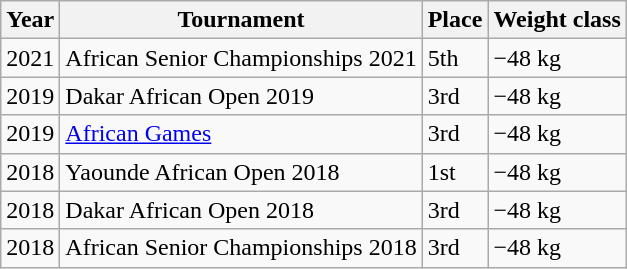<table class=wikitable>
<tr>
<th>Year</th>
<th>Tournament</th>
<th>Place</th>
<th>Weight class</th>
</tr>
<tr>
<td>2021</td>
<td>African Senior Championships 2021</td>
<td>5th</td>
<td>−48 kg</td>
</tr>
<tr>
<td>2019</td>
<td>Dakar African Open 2019</td>
<td>3rd</td>
<td>−48 kg</td>
</tr>
<tr>
<td>2019</td>
<td><a href='#'>African Games</a></td>
<td>3rd</td>
<td>−48 kg</td>
</tr>
<tr>
<td>2018</td>
<td>Yaounde African Open 2018</td>
<td>1st</td>
<td>−48 kg</td>
</tr>
<tr>
<td>2018</td>
<td>Dakar African Open 2018</td>
<td>3rd</td>
<td>−48 kg</td>
</tr>
<tr>
<td>2018</td>
<td>African Senior Championships 2018</td>
<td>3rd</td>
<td>−48 kg</td>
</tr>
</table>
